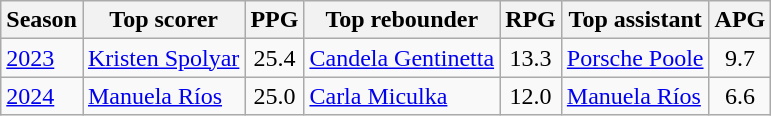<table class="wikitable">
<tr>
<th>Season</th>
<th>Top scorer</th>
<th>PPG</th>
<th>Top rebounder</th>
<th>RPG</th>
<th>Top assistant</th>
<th>APG</th>
</tr>
<tr>
<td><a href='#'>2023</a></td>
<td> <a href='#'>Kristen Spolyar</a></td>
<td align="center">25.4</td>
<td> <a href='#'>Candela Gentinetta</a></td>
<td align="center">13.3</td>
<td> <a href='#'>Porsche Poole</a></td>
<td align="center">9.7</td>
</tr>
<tr>
<td><a href='#'>2024</a></td>
<td> <a href='#'>Manuela Ríos</a></td>
<td align="center">25.0</td>
<td> <a href='#'>Carla Miculka</a></td>
<td align="center">12.0</td>
<td> <a href='#'>Manuela Ríos</a></td>
<td align="center">6.6</td>
</tr>
</table>
